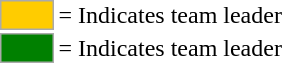<table>
<tr>
<td style="background:#fc0; border:1px solid #aaa; width:2em;"></td>
<td>= Indicates team leader</td>
</tr>
<tr>
<td style="background:green; border:1px solid #aaa; width:2em;"></td>
<td>= Indicates team leader</td>
</tr>
</table>
